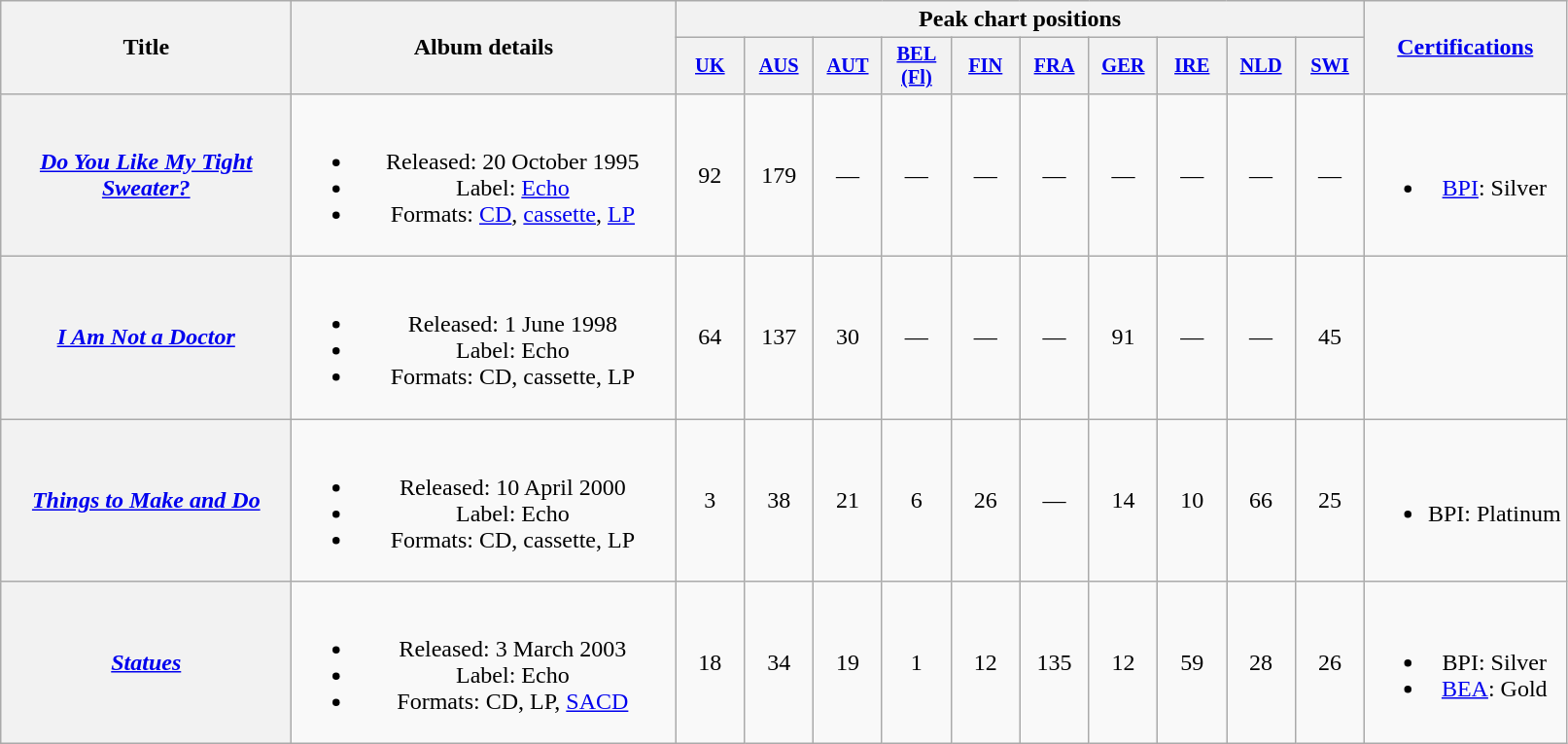<table class="wikitable plainrowheaders" style="text-align:center;" border="1">
<tr>
<th scope="col" rowspan="2" style="width:12em;">Title</th>
<th scope="col" rowspan="2" style="width:16em;">Album details</th>
<th scope="col" colspan="10">Peak chart positions</th>
<th scope="col" rowspan="2"><a href='#'>Certifications</a></th>
</tr>
<tr>
<th scope="col" style="width:3em;font-size:85%;"><a href='#'>UK</a><br></th>
<th scope="col" style="width:3em;font-size:85%;"><a href='#'>AUS</a><br></th>
<th scope="col" style="width:3em;font-size:85%;"><a href='#'>AUT</a><br></th>
<th scope="col" style="width:3em;font-size:85%;"><a href='#'>BEL (Fl)</a><br></th>
<th scope="col" style="width:3em;font-size:85%;"><a href='#'>FIN</a><br></th>
<th scope="col" style="width:3em;font-size:85%;"><a href='#'>FRA</a><br></th>
<th scope="col" style="width:3em;font-size:85%;"><a href='#'>GER</a><br></th>
<th scope="col" style="width:3em;font-size:85%;"><a href='#'>IRE</a><br></th>
<th scope="col" style="width:3em;font-size:85%;"><a href='#'>NLD</a><br></th>
<th scope="col" style="width:3em;font-size:85%;"><a href='#'>SWI</a><br></th>
</tr>
<tr>
<th scope="row"><em><a href='#'>Do You Like My Tight Sweater?</a></em></th>
<td><br><ul><li>Released: 20 October 1995</li><li>Label: <a href='#'>Echo</a></li><li>Formats: <a href='#'>CD</a>, <a href='#'>cassette</a>, <a href='#'>LP</a></li></ul></td>
<td>92</td>
<td>179</td>
<td>—</td>
<td>—</td>
<td>—</td>
<td>—</td>
<td>—</td>
<td>—</td>
<td>—</td>
<td>—</td>
<td><br><ul><li><a href='#'>BPI</a>: Silver</li></ul></td>
</tr>
<tr>
<th scope="row"><em><a href='#'>I Am Not a Doctor</a></em></th>
<td><br><ul><li>Released: 1 June 1998</li><li>Label: Echo</li><li>Formats: CD, cassette, LP</li></ul></td>
<td>64</td>
<td>137</td>
<td>30</td>
<td>—</td>
<td>—</td>
<td>—</td>
<td>91</td>
<td>—</td>
<td>—</td>
<td>45</td>
<td></td>
</tr>
<tr>
<th scope="row"><em><a href='#'>Things to Make and Do</a></em></th>
<td><br><ul><li>Released: 10 April 2000</li><li>Label: Echo</li><li>Formats: CD, cassette, LP</li></ul></td>
<td>3</td>
<td>38</td>
<td>21</td>
<td>6</td>
<td>26</td>
<td>—</td>
<td>14</td>
<td>10</td>
<td>66</td>
<td>25</td>
<td><br><ul><li>BPI: Platinum</li></ul></td>
</tr>
<tr>
<th scope="row"><em><a href='#'>Statues</a></em></th>
<td><br><ul><li>Released: 3 March 2003</li><li>Label: Echo</li><li>Formats: CD, LP, <a href='#'>SACD</a></li></ul></td>
<td>18</td>
<td>34</td>
<td>19</td>
<td>1</td>
<td>12</td>
<td>135</td>
<td>12</td>
<td>59</td>
<td>28</td>
<td>26</td>
<td><br><ul><li>BPI: Silver</li><li><a href='#'>BEA</a>: Gold</li></ul></td>
</tr>
</table>
